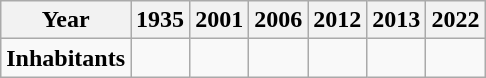<table class="prettytable" style="text-align:right;">
<tr>
<th rowspan="1" align="center" bgcolor="#ABCDEF">Year</th>
<th rowspan="1" align="center" bgcolor="#ABCDEF">1935</th>
<th rowspan="1" align="center" bgcolor="#ABCDEF">2001</th>
<th rowspan="1" align="center" bgcolor="#ABCDEF">2006</th>
<th rowspan="1" align="center" bgcolor="#ABCDEF">2012</th>
<th rowspan="1" align="center" bgcolor="#ABCDEF">2013</th>
<th rowspan="1" align="center" bgcolor="#ABCDEF">2022</th>
</tr>
<tr>
<td><strong>Inhabitants</strong></td>
<td></td>
<td></td>
<td></td>
<td></td>
<td></td>
<td></td>
</tr>
</table>
